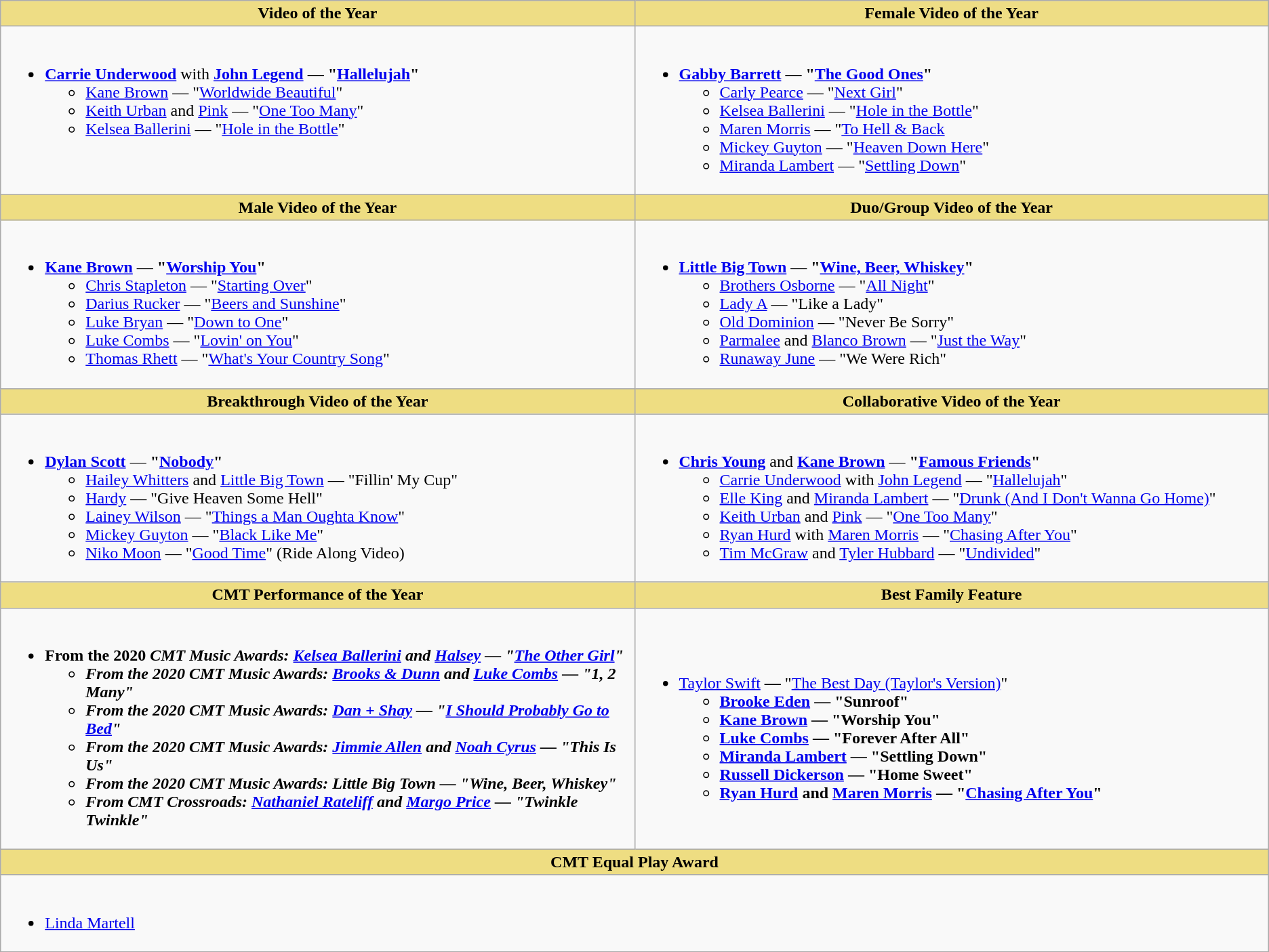<table class="wikitable">
<tr>
<th style="background:#EEDD85;" width="50%">Video of the Year</th>
<th style="background:#EEDD85;" width="50%">Female Video of the Year</th>
</tr>
<tr>
<td valign="top"><br><ul><li><strong><a href='#'>Carrie Underwood</a></strong> with <strong><a href='#'>John Legend</a></strong>  — <strong>"<a href='#'>Hallelujah</a>"</strong><ul><li><a href='#'>Kane Brown</a>  — "<a href='#'>Worldwide Beautiful</a>"</li><li><a href='#'>Keith Urban</a> and <a href='#'>Pink</a>  — "<a href='#'>One Too Many</a>"</li><li><a href='#'>Kelsea Ballerini</a>  — "<a href='#'>Hole in the Bottle</a>"</li></ul></li></ul></td>
<td valign="top"><br><ul><li><strong><a href='#'>Gabby Barrett</a></strong>  — <strong>"<a href='#'>The Good Ones</a>"</strong><ul><li><a href='#'>Carly Pearce</a>  — "<a href='#'>Next Girl</a>"</li><li><a href='#'>Kelsea Ballerini</a>  — "<a href='#'>Hole in the Bottle</a>"</li><li><a href='#'>Maren Morris</a>  — "<a href='#'>To Hell & Back</a></li><li><a href='#'>Mickey Guyton</a>  — "<a href='#'>Heaven Down Here</a>"</li><li><a href='#'>Miranda Lambert</a>  — "<a href='#'>Settling Down</a>"</li></ul></li></ul></td>
</tr>
<tr>
<th style="background:#EEDD82; width=50%">Male Video of the Year</th>
<th style="background:#EEDD82; width=50%">Duo/Group Video of the Year</th>
</tr>
<tr>
<td valign="top"><br><ul><li><strong><a href='#'>Kane Brown</a></strong>  — <strong>"<a href='#'>Worship You</a>"</strong><ul><li><a href='#'>Chris Stapleton</a>  — "<a href='#'>Starting Over</a>"</li><li><a href='#'>Darius Rucker</a>  — "<a href='#'>Beers and Sunshine</a>"</li><li><a href='#'>Luke Bryan</a>  — "<a href='#'>Down to One</a>"</li><li><a href='#'>Luke Combs</a>  — "<a href='#'>Lovin' on You</a>"</li><li><a href='#'>Thomas Rhett</a>  — "<a href='#'>What's Your Country Song</a>"</li></ul></li></ul></td>
<td valign="top"><br><ul><li><strong><a href='#'>Little Big Town</a></strong>  — <strong>"<a href='#'>Wine, Beer, Whiskey</a>"</strong><ul><li><a href='#'>Brothers Osborne</a>  — "<a href='#'>All Night</a>"</li><li><a href='#'>Lady A</a>  — "Like a Lady"</li><li><a href='#'>Old Dominion</a>  — "Never Be Sorry"</li><li><a href='#'>Parmalee</a> and <a href='#'>Blanco Brown</a>  — "<a href='#'>Just the Way</a>"</li><li><a href='#'>Runaway June</a>  — "We Were Rich"</li></ul></li></ul></td>
</tr>
<tr>
<th style="background:#EEDD82; width=50%">Breakthrough Video of the Year</th>
<th style="background:#EEDD82; width=50%">Collaborative Video of the Year</th>
</tr>
<tr>
<td valign="top"><br><ul><li><strong><a href='#'>Dylan Scott</a></strong>  — <strong>"<a href='#'>Nobody</a>"</strong><ul><li><a href='#'>Hailey Whitters</a> and <a href='#'>Little Big Town</a>  — "Fillin' My Cup"</li><li><a href='#'>Hardy</a>  — "Give Heaven Some Hell"</li><li><a href='#'>Lainey Wilson</a>  — "<a href='#'>Things a Man Oughta Know</a>"</li><li><a href='#'>Mickey Guyton</a>  — "<a href='#'>Black Like Me</a>"</li><li><a href='#'>Niko Moon</a>  — "<a href='#'>Good Time</a>" (Ride Along Video)</li></ul></li></ul></td>
<td valign="top"><br><ul><li><strong><a href='#'>Chris Young</a></strong> and <strong><a href='#'>Kane Brown</a></strong>  — <strong>"<a href='#'>Famous Friends</a>"</strong><ul><li><a href='#'>Carrie Underwood</a> with <a href='#'>John Legend</a>  — "<a href='#'>Hallelujah</a>"</li><li><a href='#'>Elle King</a> and <a href='#'>Miranda Lambert</a>  — "<a href='#'>Drunk (And I Don't Wanna Go Home)</a>"</li><li><a href='#'>Keith Urban</a> and <a href='#'>Pink</a>  — "<a href='#'>One Too Many</a>"</li><li><a href='#'>Ryan Hurd</a> with <a href='#'>Maren Morris</a>  — "<a href='#'>Chasing After You</a>"</li><li><a href='#'>Tim McGraw</a> and <a href='#'>Tyler Hubbard</a>  — "<a href='#'>Undivided</a>"</li></ul></li></ul></td>
</tr>
<tr>
<th style="background:#EEDD82; width=50%">CMT Performance of the Year</th>
<th style="background:#EEDD85; width=50%">Best Family Feature</th>
</tr>
<tr>
<td><br><ul><li><strong>From the 2020 <em>CMT Music Awards<strong><em></em>:<em> </strong><a href='#'>Kelsea Ballerini</a><strong> and </strong><a href='#'>Halsey</a><strong> — </strong>"<a href='#'>The Other Girl</a>"<strong><ul><li>From the 2020 </em>CMT Music Awards:<em> <a href='#'>Brooks & Dunn</a> and <a href='#'>Luke Combs</a> — "1, 2 Many"</li><li>From the 2020 </em>CMT Music Awards:<em> <a href='#'>Dan + Shay</a> — "<a href='#'>I Should Probably Go to Bed</a>"</li><li>From the 2020 </em>CMT Music Awards:<em> <a href='#'>Jimmie Allen</a> and <a href='#'>Noah Cyrus</a> — "This Is Us"</li><li>From the 2020 </em>CMT Music Awards:<em> Little Big Town — "Wine, Beer, Whiskey"</li><li>From </em>CMT Crossroads:<em> <a href='#'>Nathaniel Rateliff</a> and <a href='#'>Margo Price</a> — "Twinkle Twinkle"</li></ul></li></ul></td>
<td><br><ul><li></strong><a href='#'>Taylor Swift</a><strong>  — </strong>"<a href='#'>The Best Day (Taylor's Version)</a>"<strong><ul><li><a href='#'>Brooke Eden</a>  — "Sunroof"</li><li><a href='#'>Kane Brown</a>  — "Worship You"</li><li><a href='#'>Luke Combs</a>  — "Forever After All"</li><li><a href='#'>Miranda Lambert</a>  — "Settling Down"</li><li><a href='#'>Russell Dickerson</a>  — "Home Sweet"</li><li><a href='#'>Ryan Hurd</a> and <a href='#'>Maren Morris</a>  — "<a href='#'>Chasing After You</a>"</li></ul></li></ul></td>
</tr>
<tr>
<th style="background:#EEDD82; width=50%" colspan="2">CMT Equal Play Award</th>
</tr>
<tr>
<td colspan="2"><br><ul><li></strong><a href='#'>Linda Martell</a><strong></li></ul></td>
</tr>
</table>
